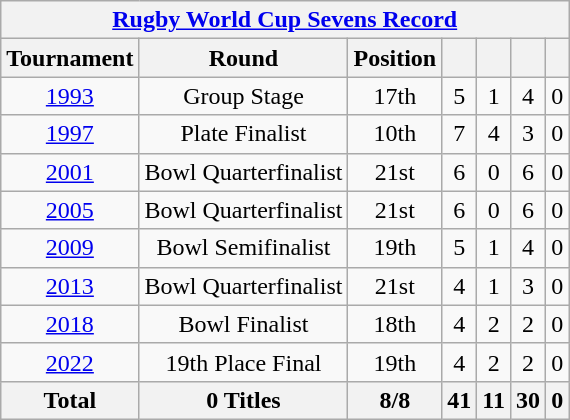<table class="wikitable" style="text-align: center;">
<tr>
<th colspan=7><a href='#'>Rugby World Cup Sevens Record</a></th>
</tr>
<tr>
<th>Tournament</th>
<th>Round</th>
<th>Position</th>
<th></th>
<th></th>
<th></th>
<th></th>
</tr>
<tr>
<td> <a href='#'>1993</a></td>
<td>Group Stage</td>
<td>17th</td>
<td>5</td>
<td>1</td>
<td>4</td>
<td>0</td>
</tr>
<tr>
<td> <a href='#'>1997</a></td>
<td>Plate Finalist</td>
<td>10th</td>
<td>7</td>
<td>4</td>
<td>3</td>
<td>0</td>
</tr>
<tr>
<td> <a href='#'>2001</a></td>
<td>Bowl Quarterfinalist</td>
<td>21st</td>
<td>6</td>
<td>0</td>
<td>6</td>
<td>0</td>
</tr>
<tr>
<td> <a href='#'>2005</a></td>
<td>Bowl Quarterfinalist</td>
<td>21st</td>
<td>6</td>
<td>0</td>
<td>6</td>
<td>0</td>
</tr>
<tr>
<td> <a href='#'>2009</a></td>
<td>Bowl Semifinalist</td>
<td>19th</td>
<td>5</td>
<td>1</td>
<td>4</td>
<td>0</td>
</tr>
<tr>
<td> <a href='#'>2013</a></td>
<td>Bowl Quarterfinalist</td>
<td>21st</td>
<td>4</td>
<td>1</td>
<td>3</td>
<td>0</td>
</tr>
<tr>
<td> <a href='#'>2018</a></td>
<td>Bowl Finalist</td>
<td>18th</td>
<td>4</td>
<td>2</td>
<td>2</td>
<td>0</td>
</tr>
<tr>
<td> <a href='#'>2022</a></td>
<td>19th Place Final</td>
<td>19th</td>
<td>4</td>
<td>2</td>
<td>2</td>
<td>0</td>
</tr>
<tr>
<th>Total</th>
<th>0 Titles</th>
<th>8/8</th>
<th>41</th>
<th>11</th>
<th>30</th>
<th>0</th>
</tr>
</table>
